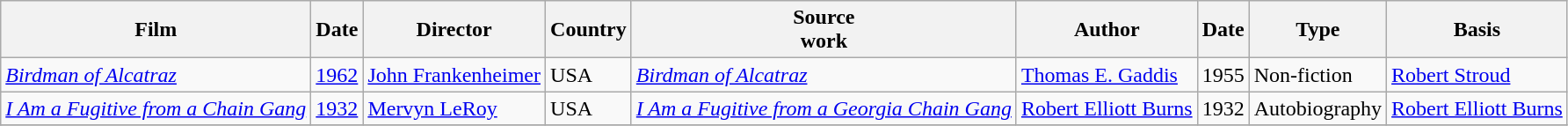<table class="wikitable">
<tr>
<th>Film</th>
<th>Date</th>
<th>Director</th>
<th>Country</th>
<th>Source<br>work</th>
<th>Author</th>
<th>Date</th>
<th>Type</th>
<th>Basis</th>
</tr>
<tr>
<td><em><a href='#'>Birdman of Alcatraz</a></em></td>
<td><a href='#'>1962</a></td>
<td><a href='#'>John Frankenheimer</a></td>
<td>USA</td>
<td><em><a href='#'>Birdman of Alcatraz</a></em></td>
<td><a href='#'>Thomas E. Gaddis</a></td>
<td>1955</td>
<td>Non-fiction</td>
<td><a href='#'>Robert Stroud</a></td>
</tr>
<tr>
<td><em><a href='#'>I Am a Fugitive from a Chain Gang</a></em> </td>
<td><a href='#'>1932</a></td>
<td><a href='#'>Mervyn LeRoy</a></td>
<td>USA</td>
<td><em><a href='#'>I Am a Fugitive from a Georgia Chain Gang</a></em></td>
<td><a href='#'>Robert Elliott Burns</a></td>
<td>1932</td>
<td>Autobiography</td>
<td><a href='#'>Robert Elliott Burns</a></td>
</tr>
<tr>
</tr>
</table>
